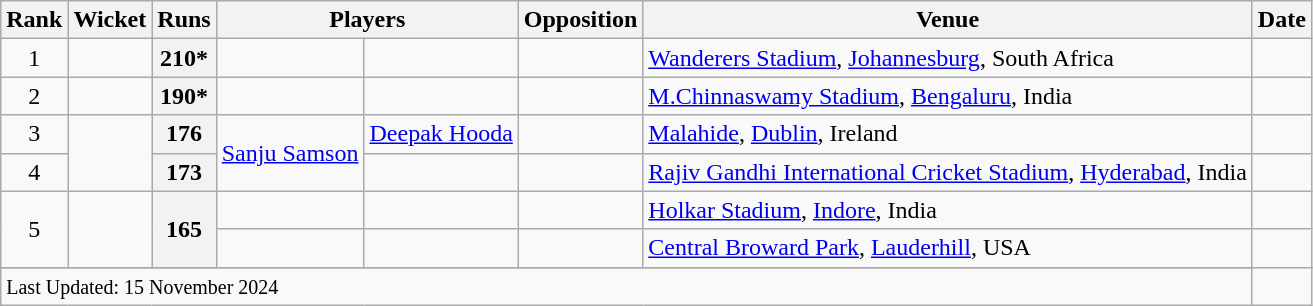<table class="wikitable sortable">
<tr>
<th scope=col>Rank</th>
<th scope=col>Wicket</th>
<th scope=col>Runs</th>
<th scope=col colspan=2>Players</th>
<th scope=col>Opposition</th>
<th scope=col>Venue</th>
<th scope=col>Date</th>
</tr>
<tr>
<td align=center>1</td>
<td align=center></td>
<th scope=row style=text-align:center;>210*</th>
<td></td>
<td></td>
<td></td>
<td><a href='#'>Wanderers Stadium</a>, <a href='#'>Johannesburg</a>, South Africa</td>
<td></td>
</tr>
<tr>
<td align=center>2</td>
<td align=center></td>
<th scope=row style=text-align:center;>190*</th>
<td></td>
<td></td>
<td></td>
<td><a href='#'>M.Chinnaswamy Stadium</a>, <a href='#'>Bengaluru</a>, India</td>
<td></td>
</tr>
<tr>
<td align=center>3</td>
<td align=center rowspan=2></td>
<th scope=row style=text-align:center;>176</th>
<td rowspan=2><a href='#'>Sanju Samson</a></td>
<td><a href='#'>Deepak Hooda</a></td>
<td></td>
<td><a href='#'>Malahide</a>, <a href='#'>Dublin</a>, Ireland</td>
<td></td>
</tr>
<tr>
<td align=center>4</td>
<th scope=row style=text-align:center;>173</th>
<td></td>
<td></td>
<td><a href='#'>Rajiv Gandhi International Cricket Stadium</a>, <a href='#'>Hyderabad</a>, India</td>
<td></td>
</tr>
<tr>
<td align=center rowspan=2>5</td>
<td align=center rowspan=2></td>
<th scope=row style=text-align:center; rowspan=2>165</th>
<td></td>
<td></td>
<td></td>
<td><a href='#'>Holkar Stadium</a>, <a href='#'>Indore</a>, India</td>
<td></td>
</tr>
<tr>
<td></td>
<td></td>
<td></td>
<td><a href='#'>Central Broward Park</a>, <a href='#'>Lauderhill</a>, USA</td>
<td></td>
</tr>
<tr>
</tr>
<tr class=sortbottom>
<td colspan=7><small>Last Updated: 15 November 2024</small></td>
</tr>
</table>
